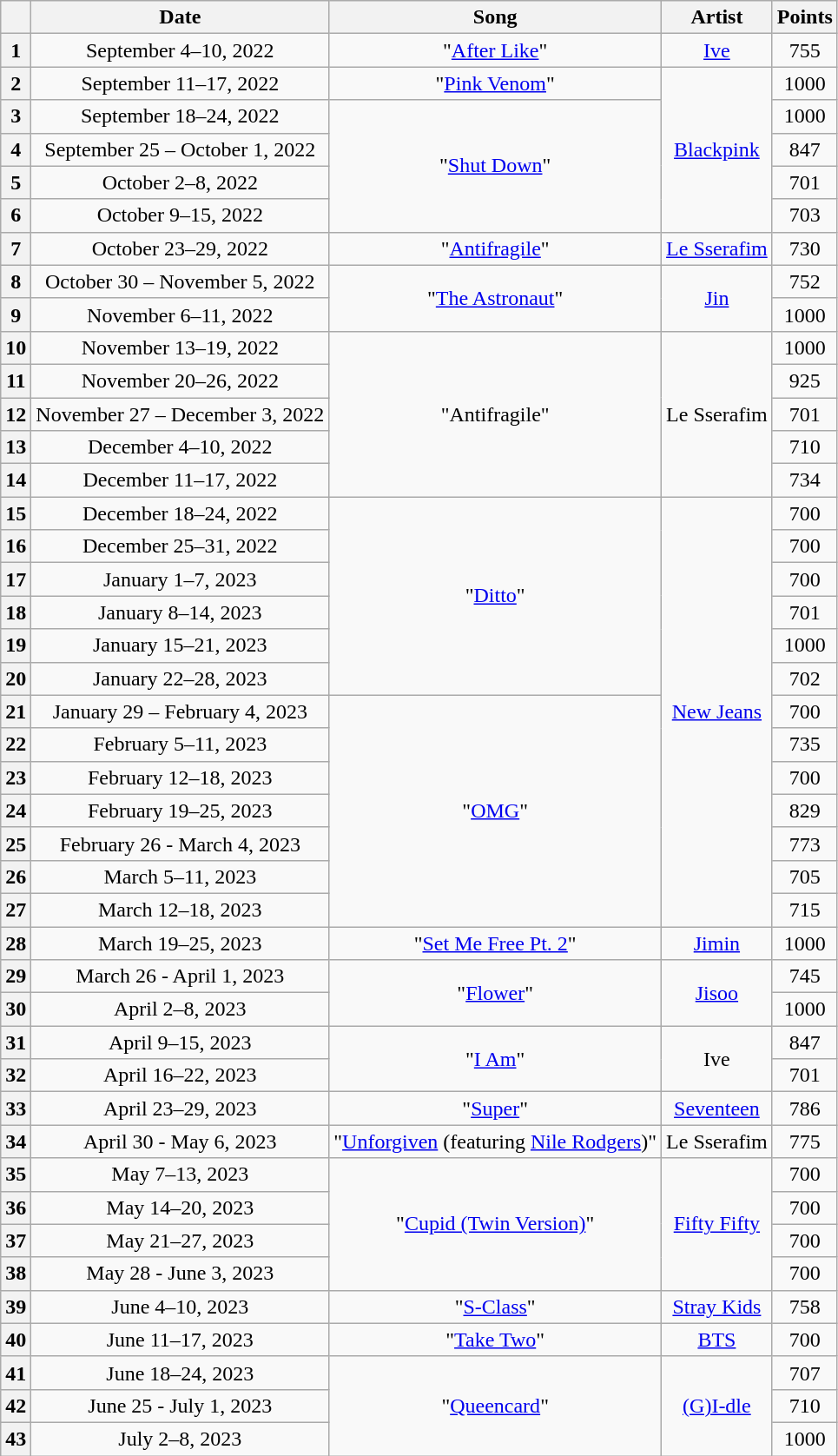<table class="wikitable" style=text-align:center; clear:both; text-align:center; width:75%">
<tr>
<th></th>
<th>Date</th>
<th>Song</th>
<th>Artist</th>
<th>Points</th>
</tr>
<tr>
<th>1</th>
<td>September 4–10, 2022</td>
<td>"<a href='#'>After Like</a>"</td>
<td><a href='#'>Ive</a></td>
<td>755</td>
</tr>
<tr>
<th>2</th>
<td>September 11–17, 2022</td>
<td>"<a href='#'>Pink Venom</a>"</td>
<td rowspan="5"><a href='#'>Blackpink</a></td>
<td>1000</td>
</tr>
<tr>
<th>3</th>
<td>September 18–24, 2022</td>
<td rowspan="4">"<a href='#'>Shut Down</a>"</td>
<td>1000</td>
</tr>
<tr>
<th>4</th>
<td>September 25 – October 1, 2022</td>
<td>847</td>
</tr>
<tr>
<th>5</th>
<td>October 2–8, 2022</td>
<td>701</td>
</tr>
<tr>
<th>6</th>
<td>October 9–15, 2022</td>
<td>703</td>
</tr>
<tr>
<th>7</th>
<td>October 23–29, 2022</td>
<td>"<a href='#'>Antifragile</a>"</td>
<td><a href='#'>Le Sserafim</a></td>
<td>730</td>
</tr>
<tr>
<th>8</th>
<td>October 30 – November 5, 2022</td>
<td rowspan="2">"<a href='#'>The Astronaut</a>"</td>
<td rowspan="2"><a href='#'>Jin</a></td>
<td>752</td>
</tr>
<tr>
<th>9</th>
<td>November 6–11, 2022</td>
<td>1000</td>
</tr>
<tr>
<th>10</th>
<td>November 13–19, 2022</td>
<td rowspan="5">"Antifragile"</td>
<td rowspan="5">Le Sserafim</td>
<td>1000</td>
</tr>
<tr>
<th>11</th>
<td>November 20–26, 2022</td>
<td>925</td>
</tr>
<tr>
<th>12</th>
<td>November 27 – December 3, 2022</td>
<td>701</td>
</tr>
<tr>
<th>13</th>
<td>December 4–10, 2022</td>
<td>710</td>
</tr>
<tr>
<th>14</th>
<td>December 11–17, 2022</td>
<td>734</td>
</tr>
<tr>
<th>15</th>
<td>December 18–24, 2022</td>
<td rowspan="6">"<a href='#'>Ditto</a>"</td>
<td rowspan="13"><a href='#'>New Jeans</a></td>
<td>700</td>
</tr>
<tr>
<th>16</th>
<td>December 25–31, 2022</td>
<td>700</td>
</tr>
<tr>
<th>17</th>
<td>January 1–7, 2023</td>
<td>700</td>
</tr>
<tr>
<th>18</th>
<td>January 8–14, 2023</td>
<td>701</td>
</tr>
<tr>
<th>19</th>
<td>January 15–21, 2023</td>
<td>1000</td>
</tr>
<tr>
<th>20</th>
<td>January 22–28, 2023</td>
<td>702</td>
</tr>
<tr>
<th>21</th>
<td>January 29 – February 4, 2023</td>
<td rowspan="7">"<a href='#'>OMG</a>"</td>
<td>700</td>
</tr>
<tr>
<th>22</th>
<td>February 5–11, 2023</td>
<td>735</td>
</tr>
<tr>
<th>23</th>
<td>February 12–18, 2023</td>
<td>700</td>
</tr>
<tr>
<th>24</th>
<td>February 19–25, 2023</td>
<td>829</td>
</tr>
<tr>
<th>25</th>
<td>February 26 - March 4, 2023</td>
<td>773</td>
</tr>
<tr>
<th>26</th>
<td>March 5–11, 2023</td>
<td>705</td>
</tr>
<tr>
<th>27</th>
<td>March 12–18, 2023</td>
<td>715</td>
</tr>
<tr>
<th>28</th>
<td>March 19–25, 2023</td>
<td>"<a href='#'>Set Me Free Pt. 2</a>"</td>
<td><a href='#'>Jimin</a></td>
<td>1000</td>
</tr>
<tr>
<th>29</th>
<td>March 26 - April 1, 2023</td>
<td rowspan="2">"<a href='#'>Flower</a>"</td>
<td rowspan="2"><a href='#'>Jisoo</a></td>
<td>745</td>
</tr>
<tr>
<th>30</th>
<td>April 2–8, 2023</td>
<td>1000</td>
</tr>
<tr>
<th>31</th>
<td>April 9–15, 2023</td>
<td rowspan="2">"<a href='#'>I Am</a>"</td>
<td rowspan="2">Ive</td>
<td>847</td>
</tr>
<tr>
<th>32</th>
<td>April 16–22, 2023</td>
<td>701</td>
</tr>
<tr>
<th>33</th>
<td>April 23–29, 2023</td>
<td>"<a href='#'>Super</a>"</td>
<td><a href='#'>Seventeen</a></td>
<td>786</td>
</tr>
<tr>
<th>34</th>
<td>April 30 - May 6, 2023</td>
<td>"<a href='#'>Unforgiven</a> (featuring <a href='#'>Nile Rodgers</a>)"</td>
<td>Le Sserafim</td>
<td>775</td>
</tr>
<tr>
<th>35</th>
<td>May 7–13, 2023</td>
<td rowspan="4">"<a href='#'>Cupid (Twin Version)</a>"</td>
<td rowspan="4"><a href='#'>Fifty Fifty</a></td>
<td>700</td>
</tr>
<tr>
<th>36</th>
<td>May 14–20, 2023</td>
<td>700</td>
</tr>
<tr>
<th>37</th>
<td>May 21–27, 2023</td>
<td>700</td>
</tr>
<tr>
<th>38</th>
<td>May 28 - June 3, 2023</td>
<td>700</td>
</tr>
<tr>
<th>39</th>
<td>June 4–10, 2023</td>
<td>"<a href='#'>S-Class</a>"</td>
<td><a href='#'>Stray Kids</a></td>
<td>758</td>
</tr>
<tr>
<th>40</th>
<td>June 11–17, 2023</td>
<td>"<a href='#'>Take Two</a>"</td>
<td><a href='#'>BTS</a></td>
<td>700</td>
</tr>
<tr>
<th>41</th>
<td>June 18–24, 2023</td>
<td rowspan="3">"<a href='#'>Queencard</a>"</td>
<td rowspan="3"><a href='#'>(G)I-dle</a></td>
<td>707</td>
</tr>
<tr>
<th>42</th>
<td>June 25 - July 1, 2023</td>
<td>710</td>
</tr>
<tr>
<th>43</th>
<td>July 2–8, 2023</td>
<td>1000</td>
</tr>
</table>
